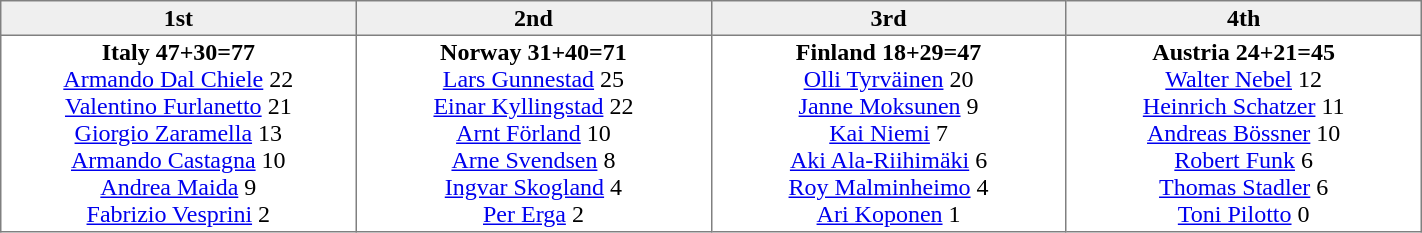<table border=1 cellpadding=2 cellspacing=0 width=75% style="border-collapse:collapse">
<tr align=center style="background:#efefef;">
<th width=20% >1st</th>
<th width=20% >2nd</th>
<th width=20% >3rd</th>
<th width=20%>4th</th>
</tr>
<tr align=center>
<td valign=top ><strong>Italy 47+30=77</strong><br><a href='#'>Armando Dal Chiele</a> 22<br><a href='#'>Valentino Furlanetto</a> 21<br><a href='#'>Giorgio Zaramella</a> 13<br><a href='#'>Armando Castagna</a> 10<br><a href='#'>Andrea Maida</a> 9<br><a href='#'>Fabrizio Vesprini</a> 2</td>
<td valign=top ><strong>Norway 31+40=71</strong><br><a href='#'>Lars Gunnestad</a> 25<br><a href='#'>Einar Kyllingstad</a> 22<br><a href='#'>Arnt Förland</a> 10<br><a href='#'>Arne Svendsen</a> 8<br><a href='#'>Ingvar Skogland</a> 4<br><a href='#'>Per Erga</a> 2</td>
<td valign=top ><strong>Finland 18+29=47</strong><br><a href='#'>Olli Tyrväinen</a> 20<br><a href='#'>Janne Moksunen</a> 9<br><a href='#'>Kai Niemi</a> 7<br><a href='#'>Aki Ala-Riihimäki</a> 6<br><a href='#'>Roy Malminheimo</a> 4<br><a href='#'>Ari Koponen</a> 1</td>
<td valign=top><strong>Austria 24+21=45</strong><br><a href='#'>Walter Nebel</a> 12<br><a href='#'>Heinrich Schatzer</a> 11<br><a href='#'>Andreas Bössner</a> 10<br><a href='#'>Robert Funk</a> 6<br><a href='#'>Thomas Stadler</a> 6<br><a href='#'>Toni Pilotto</a> 0</td>
</tr>
</table>
